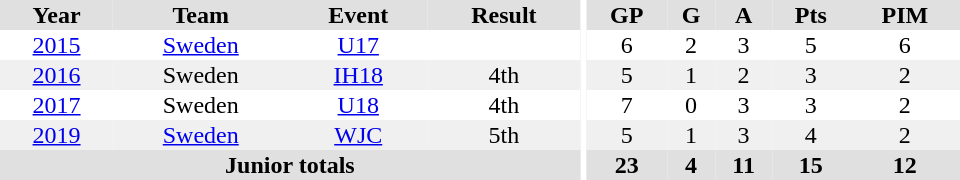<table border="0" cellpadding="1" cellspacing="0" ID="Table3" style="text-align:center; width:40em">
<tr ALIGN="center" bgcolor="#e0e0e0">
<th>Year</th>
<th>Team</th>
<th>Event</th>
<th>Result</th>
<th rowspan="99" bgcolor="#ffffff"></th>
<th>GP</th>
<th>G</th>
<th>A</th>
<th>Pts</th>
<th>PIM</th>
</tr>
<tr>
<td><a href='#'>2015</a></td>
<td><a href='#'>Sweden</a></td>
<td><a href='#'>U17</a></td>
<td></td>
<td>6</td>
<td>2</td>
<td>3</td>
<td>5</td>
<td>6</td>
</tr>
<tr bgcolor="#f0f0f0">
<td><a href='#'>2016</a></td>
<td>Sweden</td>
<td><a href='#'>IH18</a></td>
<td>4th</td>
<td>5</td>
<td>1</td>
<td>2</td>
<td>3</td>
<td>2</td>
</tr>
<tr>
<td><a href='#'>2017</a></td>
<td>Sweden</td>
<td><a href='#'>U18</a></td>
<td>4th</td>
<td>7</td>
<td>0</td>
<td>3</td>
<td>3</td>
<td>2</td>
</tr>
<tr bgcolor="#f0f0f0">
<td><a href='#'>2019</a></td>
<td><a href='#'>Sweden</a></td>
<td><a href='#'>WJC</a></td>
<td>5th</td>
<td>5</td>
<td>1</td>
<td>3</td>
<td>4</td>
<td>2</td>
</tr>
<tr bgcolor="#e0e0e0">
<th colspan="4">Junior totals</th>
<th>23</th>
<th>4</th>
<th>11</th>
<th>15</th>
<th>12</th>
</tr>
</table>
